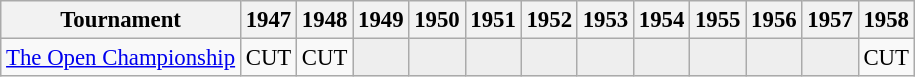<table class="wikitable" style="font-size:95%;text-align:center;">
<tr>
<th>Tournament</th>
<th>1947</th>
<th>1948</th>
<th>1949</th>
<th>1950</th>
<th>1951</th>
<th>1952</th>
<th>1953</th>
<th>1954</th>
<th>1955</th>
<th>1956</th>
<th>1957</th>
<th>1958</th>
</tr>
<tr>
<td align=left><a href='#'>The Open Championship</a></td>
<td>CUT</td>
<td>CUT</td>
<td style="background:#eeeeee;"></td>
<td style="background:#eeeeee;"></td>
<td style="background:#eeeeee;"></td>
<td style="background:#eeeeee;"></td>
<td style="background:#eeeeee;"></td>
<td style="background:#eeeeee;"></td>
<td style="background:#eeeeee;"></td>
<td style="background:#eeeeee;"></td>
<td style="background:#eeeeee;"></td>
<td>CUT</td>
</tr>
</table>
